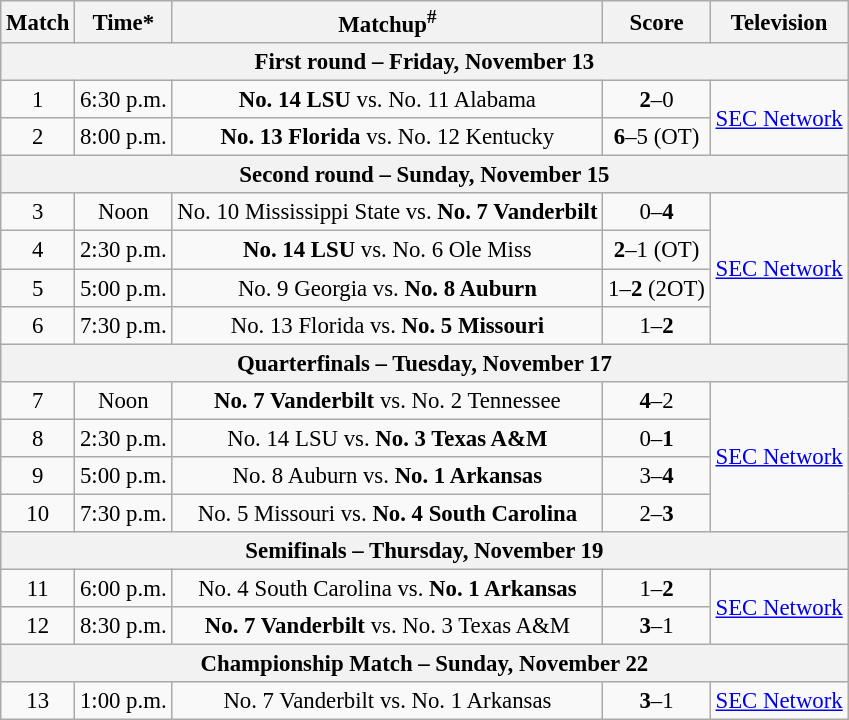<table class="wikitable" style="font-size: 95%; text-align:center">
<tr>
<th>Match</th>
<th>Time*</th>
<th>Matchup<sup>#</sup></th>
<th>Score</th>
<th>Television</th>
</tr>
<tr>
<th colspan=7>First round – Friday, November 13</th>
</tr>
<tr>
<td>1</td>
<td>6:30 p.m.</td>
<td><strong>No. 14 LSU</strong> vs. No. 11 Alabama</td>
<td><strong>2</strong>–0</td>
<td rowspan=2><a href='#'>SEC Network</a></td>
</tr>
<tr>
<td>2</td>
<td>8:00 p.m.</td>
<td><strong>No. 13 Florida</strong> vs. No. 12 Kentucky</td>
<td><strong>6</strong>–5 (OT)</td>
</tr>
<tr>
<th colspan=7>Second round – Sunday, November 15</th>
</tr>
<tr>
<td>3</td>
<td>Noon</td>
<td>No. 10 Mississippi State vs. <strong>No. 7 Vanderbilt</strong></td>
<td>0–<strong>4</strong></td>
<td rowspan=4><a href='#'>SEC Network</a></td>
</tr>
<tr>
<td>4</td>
<td>2:30 p.m.</td>
<td><strong>No. 14 LSU</strong> vs. No. 6 Ole Miss</td>
<td><strong>2</strong>–1 (OT)</td>
</tr>
<tr>
<td>5</td>
<td>5:00 p.m.</td>
<td>No. 9 Georgia vs. <strong>No. 8 Auburn</strong></td>
<td>1–<strong>2</strong> (2OT)</td>
</tr>
<tr>
<td>6</td>
<td>7:30 p.m.</td>
<td>No. 13 Florida vs. <strong>No. 5 Missouri</strong></td>
<td>1–<strong>2</strong></td>
</tr>
<tr>
<th colspan=7>Quarterfinals – Tuesday, November 17</th>
</tr>
<tr>
<td>7</td>
<td>Noon</td>
<td><strong>No. 7 Vanderbilt</strong> vs. No. 2 Tennessee</td>
<td><strong>4</strong>–2</td>
<td rowspan=4><a href='#'>SEC Network</a></td>
</tr>
<tr>
<td>8</td>
<td>2:30 p.m.</td>
<td>No. 14 LSU vs. <strong>No. 3 Texas A&M</strong></td>
<td>0–<strong>1</strong></td>
</tr>
<tr>
<td>9</td>
<td>5:00 p.m.</td>
<td>No. 8 Auburn vs. <strong>No. 1 Arkansas</strong></td>
<td>3–<strong>4</strong></td>
</tr>
<tr>
<td>10</td>
<td>7:30 p.m.</td>
<td>No. 5 Missouri vs. <strong>No. 4 South Carolina</strong></td>
<td>2–<strong>3</strong></td>
</tr>
<tr>
<th colspan=7>Semifinals – Thursday, November 19</th>
</tr>
<tr>
<td>11</td>
<td>6:00 p.m.</td>
<td>No. 4 South Carolina vs. <strong>No. 1 Arkansas</strong></td>
<td>1–<strong>2</strong></td>
<td rowspan=2><a href='#'>SEC Network</a></td>
</tr>
<tr>
<td>12</td>
<td>8:30 p.m.</td>
<td><strong>No. 7 Vanderbilt</strong> vs. No. 3 Texas A&M</td>
<td><strong>3</strong>–1</td>
</tr>
<tr>
<th colspan=7>Championship Match – Sunday, November 22</th>
</tr>
<tr>
<td>13</td>
<td>1:00 p.m.</td>
<td>No. 7 Vanderbilt vs. No. 1 Arkansas</td>
<td><strong>3</strong>–1</td>
<td><a href='#'>SEC Network</a></td>
</tr>
</table>
